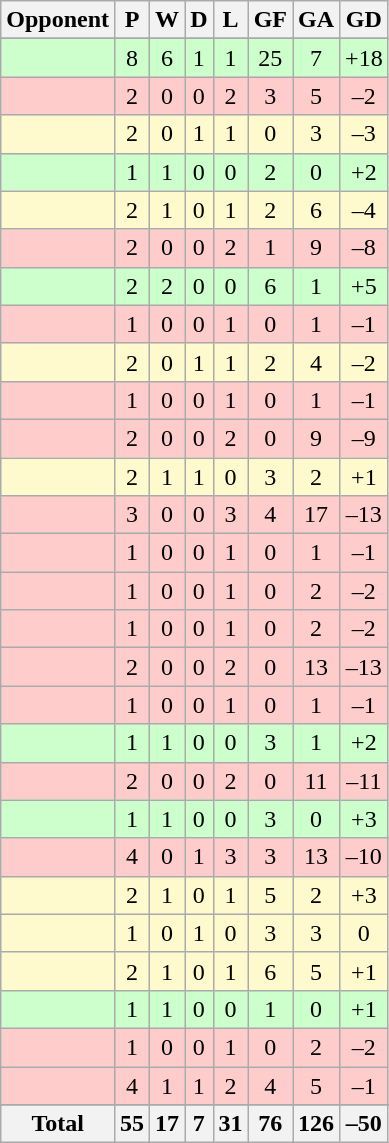<table class="wikitable sortable" style="text-align:center">
<tr>
<th>Opponent</th>
<th>P</th>
<th>W</th>
<th>D</th>
<th>L</th>
<th>GF</th>
<th>GA</th>
<th>GD</th>
</tr>
<tr>
</tr>
<tr bgcolor=CCFFCC>
<td align="left"></td>
<td>8</td>
<td>6</td>
<td>1</td>
<td>1</td>
<td>25</td>
<td>7</td>
<td>+18</td>
</tr>
<tr bgcolor=FFCCCC>
<td align="left"></td>
<td>2</td>
<td>0</td>
<td>0</td>
<td>2</td>
<td>3</td>
<td>5</td>
<td>–2</td>
</tr>
<tr bgcolor=FFFACD>
<td align="left"></td>
<td>2</td>
<td>0</td>
<td>1</td>
<td>1</td>
<td>0</td>
<td>3</td>
<td>–3</td>
</tr>
<tr bgcolor=CCFFCC>
<td align="left"></td>
<td>1</td>
<td>1</td>
<td>0</td>
<td>0</td>
<td>2</td>
<td>0</td>
<td>+2</td>
</tr>
<tr bgcolor=FFFACD>
<td align="left"></td>
<td>2</td>
<td>1</td>
<td>0</td>
<td>1</td>
<td>2</td>
<td>6</td>
<td>–4</td>
</tr>
<tr bgcolor=FFCCCC>
<td align="left"></td>
<td>2</td>
<td>0</td>
<td>0</td>
<td>2</td>
<td>1</td>
<td>9</td>
<td>–8</td>
</tr>
<tr bgcolor=CCFFCC>
<td align="left"></td>
<td>2</td>
<td>2</td>
<td>0</td>
<td>0</td>
<td>6</td>
<td>1</td>
<td>+5</td>
</tr>
<tr bgcolor=FFCCCC>
<td align="left"></td>
<td>1</td>
<td>0</td>
<td>0</td>
<td>1</td>
<td>0</td>
<td>1</td>
<td>–1</td>
</tr>
<tr bgcolor=FFFACD>
<td align="left"></td>
<td>2</td>
<td>0</td>
<td>1</td>
<td>1</td>
<td>2</td>
<td>4</td>
<td>–2</td>
</tr>
<tr bgcolor=FFCCCC>
<td align="left"></td>
<td>1</td>
<td>0</td>
<td>0</td>
<td>1</td>
<td>0</td>
<td>1</td>
<td>–1</td>
</tr>
<tr bgcolor=FFCCCC>
<td align="left"></td>
<td>2</td>
<td>0</td>
<td>0</td>
<td>2</td>
<td>0</td>
<td>9</td>
<td>–9</td>
</tr>
<tr bgcolor=FFFACD>
<td align="left"></td>
<td>2</td>
<td>1</td>
<td>1</td>
<td>0</td>
<td>3</td>
<td>2</td>
<td>+1</td>
</tr>
<tr bgcolor=FFCCCC>
<td align="left"></td>
<td>3</td>
<td>0</td>
<td>0</td>
<td>3</td>
<td>4</td>
<td>17</td>
<td>–13</td>
</tr>
<tr bgcolor=FFCCCC>
<td align="left"></td>
<td>1</td>
<td>0</td>
<td>0</td>
<td>1</td>
<td>0</td>
<td>1</td>
<td>–1</td>
</tr>
<tr bgcolor=FFCCCC>
<td align="left"></td>
<td>1</td>
<td>0</td>
<td>0</td>
<td>1</td>
<td>0</td>
<td>2</td>
<td>–2</td>
</tr>
<tr bgcolor=FFCCCC>
<td align="left"></td>
<td>1</td>
<td>0</td>
<td>0</td>
<td>1</td>
<td>0</td>
<td>2</td>
<td>–2</td>
</tr>
<tr bgcolor=FFCCCC>
<td align="left"></td>
<td>2</td>
<td>0</td>
<td>0</td>
<td>2</td>
<td>0</td>
<td>13</td>
<td>–13</td>
</tr>
<tr bgcolor=FFCCCC>
<td align="left"></td>
<td>1</td>
<td>0</td>
<td>0</td>
<td>1</td>
<td>0</td>
<td>1</td>
<td>–1</td>
</tr>
<tr bgcolor=CCFFCC>
<td align="left"></td>
<td>1</td>
<td>1</td>
<td>0</td>
<td>0</td>
<td>3</td>
<td>1</td>
<td>+2</td>
</tr>
<tr bgcolor=FFCCCC>
<td align="left"></td>
<td>2</td>
<td>0</td>
<td>0</td>
<td>2</td>
<td>0</td>
<td>11</td>
<td>–11</td>
</tr>
<tr bgcolor=CCFFCC>
<td align="left"></td>
<td>1</td>
<td>1</td>
<td>0</td>
<td>0</td>
<td>3</td>
<td>0</td>
<td>+3</td>
</tr>
<tr bgcolor=FFCCCC>
<td align="left"></td>
<td>4</td>
<td>0</td>
<td>1</td>
<td>3</td>
<td>3</td>
<td>13</td>
<td>–10</td>
</tr>
<tr bgcolor=FFFACD>
<td align="left"></td>
<td>2</td>
<td>1</td>
<td>0</td>
<td>1</td>
<td>5</td>
<td>2</td>
<td>+3</td>
</tr>
<tr bgcolor=FFFACD>
<td align="left"></td>
<td>1</td>
<td>0</td>
<td>1</td>
<td>0</td>
<td>3</td>
<td>3</td>
<td>0</td>
</tr>
<tr bgcolor=FFFACD>
<td align="left"></td>
<td>2</td>
<td>1</td>
<td>0</td>
<td>1</td>
<td>6</td>
<td>5</td>
<td>+1</td>
</tr>
<tr bgcolor=CCFFCC>
<td align="left"></td>
<td>1</td>
<td>1</td>
<td>0</td>
<td>0</td>
<td>1</td>
<td>0</td>
<td>+1</td>
</tr>
<tr bgcolor=FFCCCC>
<td align="left"></td>
<td>1</td>
<td>0</td>
<td>0</td>
<td>1</td>
<td>0</td>
<td>2</td>
<td>–2</td>
</tr>
<tr bgcolor=FFCCCC>
<td align="left"></td>
<td>4</td>
<td>1</td>
<td>1</td>
<td>2</td>
<td>4</td>
<td>5</td>
<td>–1</td>
</tr>
<tr>
</tr>
<tr class="sortbottom">
<th>Total</th>
<th>55</th>
<th>17</th>
<th>7</th>
<th>31</th>
<th>76</th>
<th>126</th>
<th>–50</th>
</tr>
</table>
